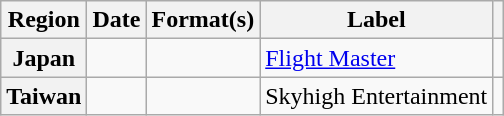<table class="wikitable plainrowheaders">
<tr>
<th scope="col">Region</th>
<th scope="col">Date</th>
<th scope="col">Format(s)</th>
<th scope="col">Label</th>
<th scope="col"></th>
</tr>
<tr>
<th scope="row">Japan</th>
<td></td>
<td></td>
<td><a href='#'>Flight Master</a></td>
<td></td>
</tr>
<tr>
<th scope="row">Taiwan</th>
<td></td>
<td></td>
<td>Skyhigh Entertainment</td>
<td></td>
</tr>
</table>
